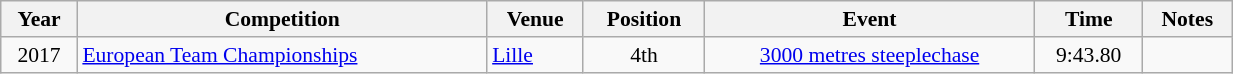<table class="wikitable" width=65% style="font-size:90%; text-align:center;">
<tr>
<th>Year</th>
<th>Competition</th>
<th>Venue</th>
<th>Position</th>
<th>Event</th>
<th>Time</th>
<th>Notes</th>
</tr>
<tr>
<td>2017</td>
<td align=left><a href='#'>European Team Championships</a></td>
<td align=left> <a href='#'>Lille</a></td>
<td>4th</td>
<td><a href='#'>3000 metres steeplechase</a></td>
<td>9:43.80</td>
<td></td>
</tr>
</table>
